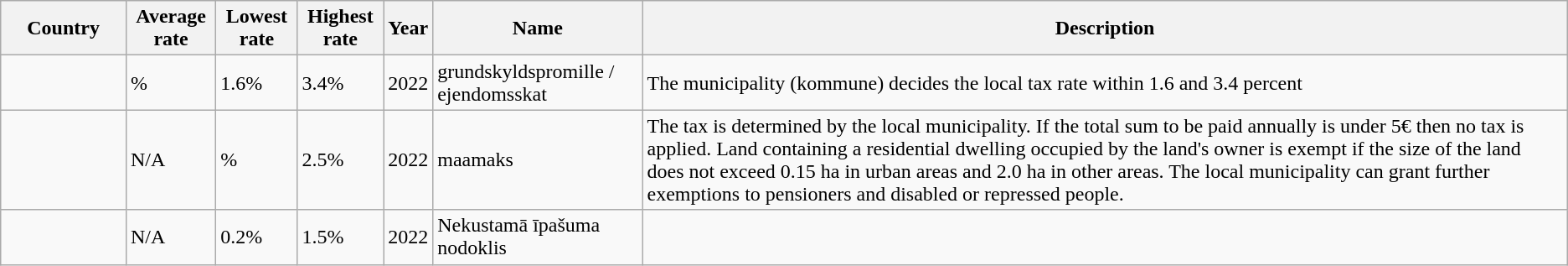<table class="wikitable sortable">
<tr>
<th scope="col;" style="width: 8%;">Country</th>
<th>Average rate</th>
<th>Lowest rate</th>
<th>Highest rate</th>
<th>Year</th>
<th>Name</th>
<th class="unsortable">Description</th>
</tr>
<tr>
<td></td>
<td>%</td>
<td>1.6%</td>
<td>3.4%</td>
<td>2022</td>
<td>grundskyldspromille / ejendomsskat</td>
<td>The municipality (kommune) decides the local tax rate within 1.6 and 3.4 percent</td>
</tr>
<tr>
<td></td>
<td>N/A</td>
<td>%</td>
<td>2.5%</td>
<td>2022</td>
<td>maamaks</td>
<td>The tax is determined by the local municipality. If the total sum to be paid annually is under 5€ then no tax is applied. Land containing a residential dwelling occupied by the land's owner is exempt if the size of the land does not exceed 0.15 ha in urban areas and 2.0 ha in other areas. The local municipality can grant further exemptions to pensioners and disabled or repressed people.</td>
</tr>
<tr>
<td></td>
<td>N/A</td>
<td>0.2%</td>
<td>1.5%</td>
<td>2022</td>
<td>Nekustamā īpašuma nodoklis</td>
<td></td>
</tr>
</table>
